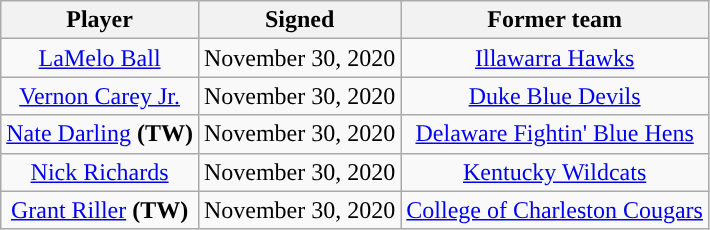<table class="wikitable sortable sortable" style="text-align: center">
<tr>
<th>Player</th>
<th>Signed</th>
<th>Former team</th>
</tr>
<tr style="text-align: center">
<td><a href='#'>LaMelo Ball</a></td>
<td>November 30, 2020</td>
<td> <a href='#'>Illawarra Hawks</a></td>
</tr>
<tr style="text-align: center">
<td><a href='#'>Vernon Carey Jr.</a></td>
<td>November 30, 2020</td>
<td><a href='#'>Duke Blue Devils</a></td>
</tr>
<tr style="text-align: center">
<td><a href='#'>Nate Darling</a> <strong>(TW)</strong></td>
<td>November 30, 2020</td>
<td><a href='#'>Delaware Fightin' Blue Hens</a></td>
</tr>
<tr style="text-align: center">
<td><a href='#'>Nick Richards</a></td>
<td>November 30, 2020</td>
<td><a href='#'>Kentucky Wildcats</a></td>
</tr>
<tr style="text-align: center">
<td><a href='#'>Grant Riller</a> <strong>(TW)</strong></td>
<td>November 30, 2020</td>
<td><a href='#'>College of Charleston Cougars</a></td>
</tr>
</table>
